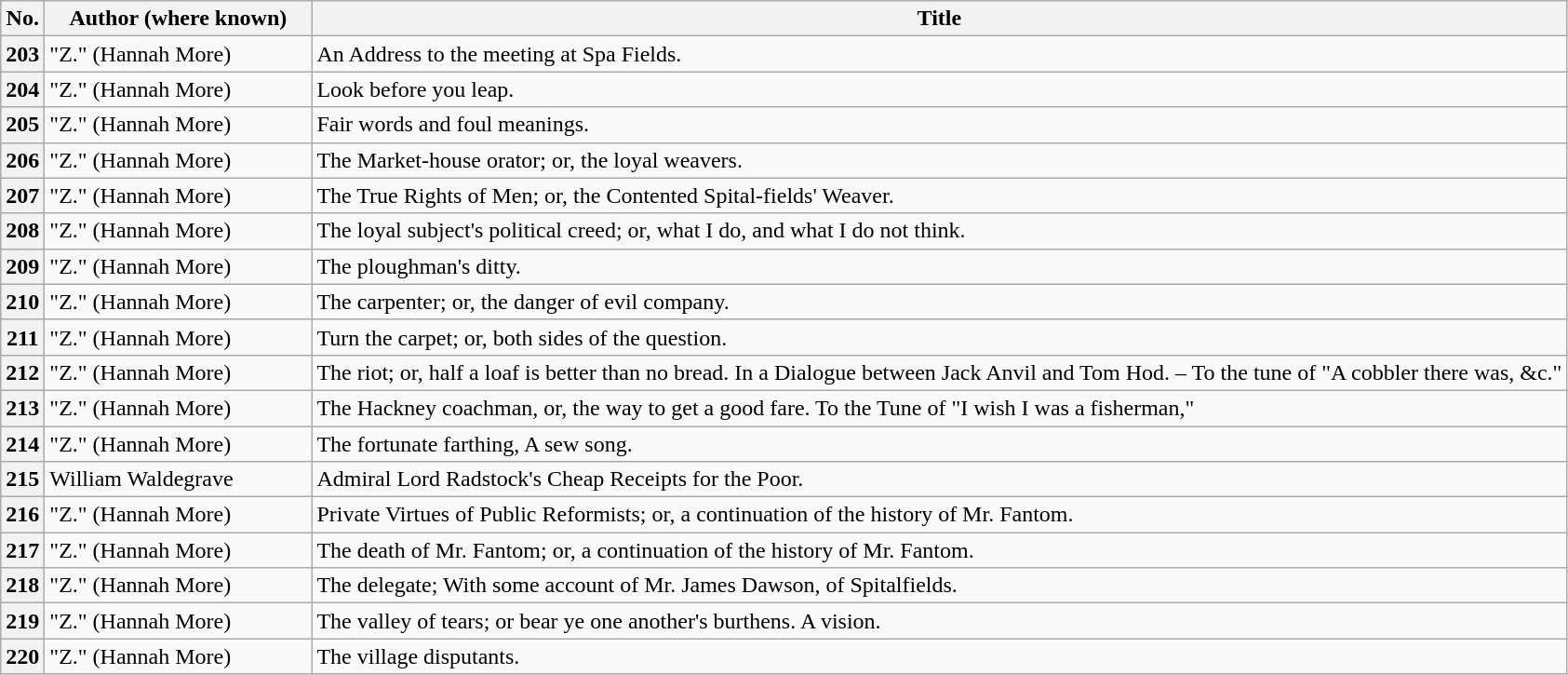<table class="sortable wikitable">
<tr>
<th scope="col">No.</th>
<th scope="col" style="width:11.5em">Author (where known)</th>
<th scope="col">Title</th>
</tr>
<tr>
<th scope="row">203</th>
<td>"Z." (Hannah More)</td>
<td>An Address to the meeting at Spa Fields.</td>
</tr>
<tr>
<th scope="row">204</th>
<td>"Z." (Hannah More)</td>
<td>Look before you leap.</td>
</tr>
<tr>
<th scope="row">205</th>
<td>"Z." (Hannah More)</td>
<td>Fair words and foul meanings.</td>
</tr>
<tr>
<th scope="row">206</th>
<td>"Z." (Hannah More)</td>
<td>The Market-house orator; or, the loyal weavers.</td>
</tr>
<tr>
<th scope="row">207</th>
<td>"Z." (Hannah More)</td>
<td>The True Rights of Men; or, the Contented Spital-fields' Weaver.</td>
</tr>
<tr>
<th scope="row">208</th>
<td>"Z." (Hannah More)</td>
<td>The loyal subject's political creed; or, what I do, and what I do not think.</td>
</tr>
<tr>
<th scope="row">209</th>
<td>"Z." (Hannah More)</td>
<td>The ploughman's ditty.</td>
</tr>
<tr>
<th scope="row">210</th>
<td>"Z." (Hannah More)</td>
<td>The carpenter; or, the danger of evil company.</td>
</tr>
<tr>
<th scope="row">211</th>
<td>"Z." (Hannah More)</td>
<td>Turn the carpet; or, both sides of the question.</td>
</tr>
<tr>
<th scope="row">212</th>
<td>"Z." (Hannah More)</td>
<td>The riot; or, half a loaf is better than no bread. In a Dialogue between Jack Anvil and Tom Hod. – To the tune of "A cobbler there was, &c."</td>
</tr>
<tr>
<th scope="row">213</th>
<td>"Z." (Hannah More)</td>
<td>The Hackney coachman, or, the way to get a good fare. To the Tune of "I wish I was a fisherman,"</td>
</tr>
<tr>
<th scope="row">214</th>
<td>"Z." (Hannah More)</td>
<td>The fortunate farthing, A sew song.</td>
</tr>
<tr>
<th scope="row">215</th>
<td>William Waldegrave</td>
<td>Admiral Lord Radstock's Cheap Receipts for the Poor.</td>
</tr>
<tr>
<th scope="row">216</th>
<td>"Z." (Hannah More)</td>
<td>Private Virtues of Public Reformists; or, a continuation of the history of Mr. Fantom.</td>
</tr>
<tr>
<th scope="row">217</th>
<td>"Z." (Hannah More)</td>
<td>The death of Mr. Fantom; or, a continuation of the history of Mr. Fantom.</td>
</tr>
<tr>
<th scope="row">218</th>
<td>"Z." (Hannah More)</td>
<td>The delegate; With some account of Mr. James Dawson, of Spitalfields.</td>
</tr>
<tr>
<th scope="row">219</th>
<td>"Z." (Hannah More)</td>
<td>The valley of tears; or bear ye one another's burthens. A vision.</td>
</tr>
<tr>
<th scope="row">220</th>
<td>"Z." (Hannah More)</td>
<td>The village disputants.</td>
</tr>
</table>
